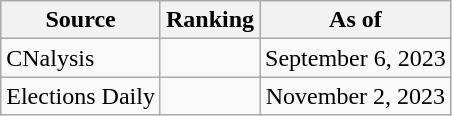<table class="wikitable" style="text-align:center">
<tr>
<th>Source</th>
<th>Ranking</th>
<th>As of</th>
</tr>
<tr>
<td align=left>CNalysis</td>
<td></td>
<td>September 6, 2023</td>
</tr>
<tr>
<td align=left>Elections Daily</td>
<td></td>
<td>November 2, 2023</td>
</tr>
</table>
